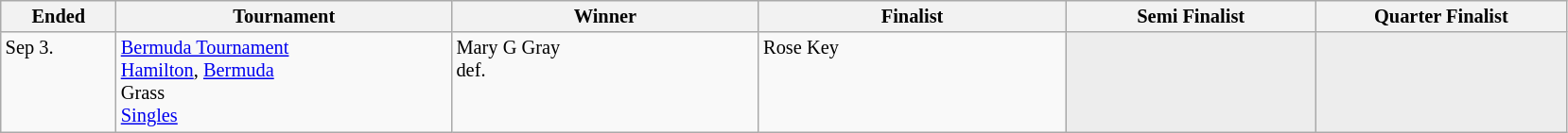<table class="wikitable" style="font-size:85%;">
<tr>
<th width="75">Ended</th>
<th width="230">Tournament</th>
<th width="210">Winner</th>
<th width="210">Finalist</th>
<th width="170">Semi Finalist</th>
<th width="170">Quarter Finalist</th>
</tr>
<tr valign=top>
<td rowspan=2>Sep 3.</td>
<td rowspan=2><a href='#'>Bermuda Tournament</a><br><a href='#'>Hamilton</a>, <a href='#'>Bermuda</a><br>Grass<br><a href='#'>Singles</a></td>
<td> Mary G Gray<br>def.</td>
<td> Rose Key</td>
<td style="background:#ededed;" rowspan=2></td>
<td style="background:#ededed;" rowspan=2></td>
</tr>
</table>
